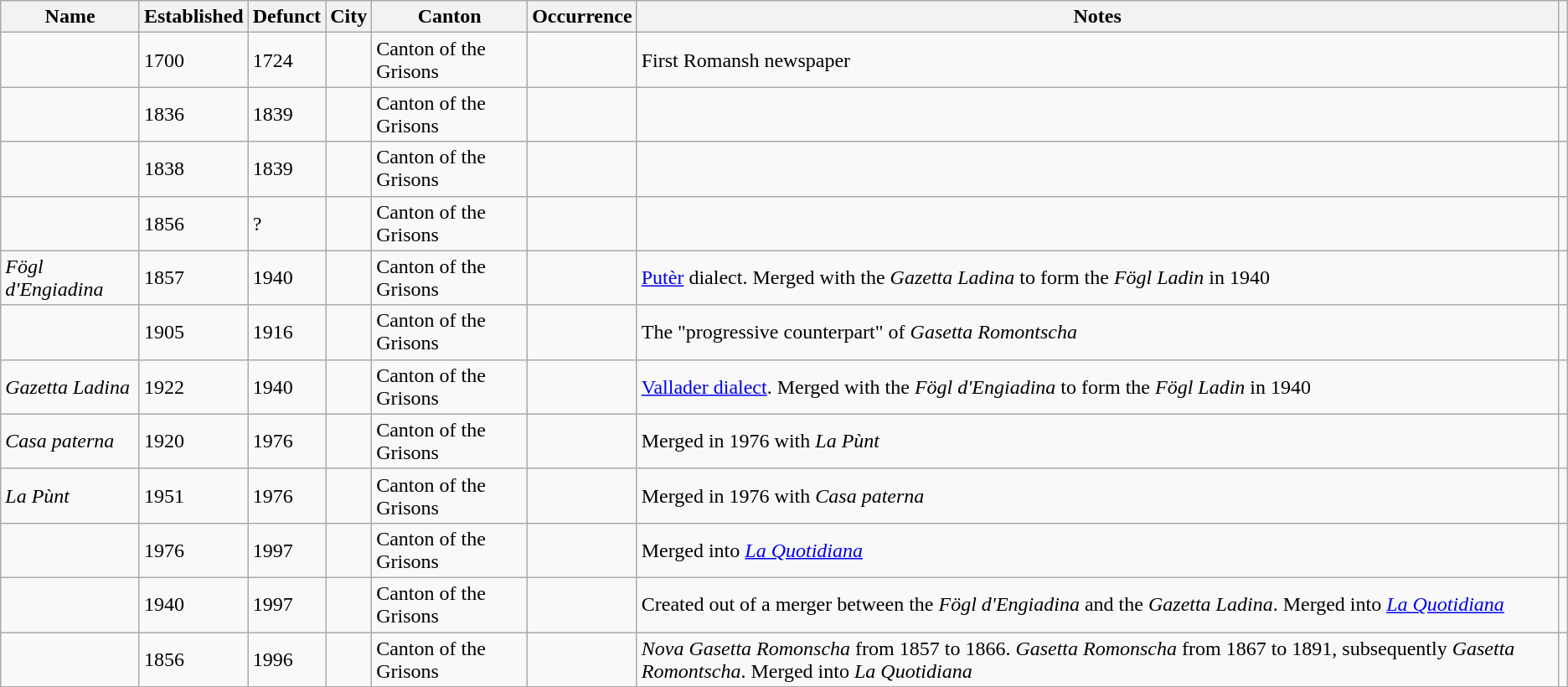<table class="wikitable sortable" border="1">
<tr>
<th>Name</th>
<th>Established</th>
<th>Defunct</th>
<th>City</th>
<th>Canton</th>
<th>Occurrence</th>
<th class="unsortable" scope="col">Notes</th>
<th class="unsortable" scope="col"></th>
</tr>
<tr>
<td><em></em></td>
<td>1700</td>
<td>1724</td>
<td></td>
<td>Canton of the Grisons</td>
<td></td>
<td>First Romansh newspaper</td>
<td></td>
</tr>
<tr>
<td></td>
<td>1836</td>
<td>1839</td>
<td></td>
<td>Canton of the Grisons</td>
<td></td>
<td></td>
<td></td>
</tr>
<tr>
<td></td>
<td>1838</td>
<td>1839</td>
<td></td>
<td>Canton of the Grisons</td>
<td></td>
<td></td>
<td></td>
</tr>
<tr>
<td></td>
<td>1856</td>
<td>?</td>
<td></td>
<td>Canton of the Grisons</td>
<td></td>
<td></td>
<td></td>
</tr>
<tr>
<td><em>Fögl d'Engiadina</em></td>
<td>1857</td>
<td>1940</td>
<td></td>
<td>Canton of the Grisons</td>
<td></td>
<td><a href='#'>Putèr</a> dialect. Merged with the <em>Gazetta Ladina</em> to form the <em>Fögl Ladin</em> in 1940</td>
<td></td>
</tr>
<tr>
<td></td>
<td>1905</td>
<td>1916</td>
<td></td>
<td>Canton of the Grisons</td>
<td></td>
<td>The "progressive counterpart" of <em>Gasetta Romontscha</em></td>
<td></td>
</tr>
<tr>
<td><em>Gazetta Ladina</em></td>
<td>1922</td>
<td>1940</td>
<td></td>
<td>Canton of the Grisons</td>
<td></td>
<td><a href='#'>Vallader dialect</a>. Merged with the <em>Fögl d'Engiadina</em> to form the <em>Fögl Ladin</em> in 1940</td>
<td></td>
</tr>
<tr>
<td><em>Casa paterna</em></td>
<td>1920</td>
<td>1976</td>
<td></td>
<td>Canton of the Grisons</td>
<td></td>
<td>Merged in 1976 with <em>La Pùnt</em></td>
<td></td>
</tr>
<tr>
<td><em>La Pùnt</em></td>
<td>1951</td>
<td>1976</td>
<td></td>
<td>Canton of the Grisons</td>
<td></td>
<td>Merged in 1976 with <em>Casa paterna</em></td>
<td></td>
</tr>
<tr>
<td><em></em></td>
<td>1976</td>
<td>1997</td>
<td></td>
<td>Canton of the Grisons</td>
<td></td>
<td>Merged into <em><a href='#'>La Quotidiana</a></em></td>
<td></td>
</tr>
<tr>
<td><em></em></td>
<td>1940</td>
<td>1997</td>
<td></td>
<td>Canton of the Grisons</td>
<td></td>
<td>Created out of a merger between the <em>Fögl d'Engiadina</em> and the <em>Gazetta Ladina</em>. Merged into <em><a href='#'>La Quotidiana</a></em></td>
<td></td>
</tr>
<tr>
<td><em></em></td>
<td>1856</td>
<td>1996</td>
<td></td>
<td>Canton of the Grisons</td>
<td></td>
<td><em>Nova Gasetta Romonscha</em> from 1857 to 1866. <em>Gasetta Romonscha</em> from 1867 to 1891, subsequently <em>Gasetta Romontscha</em>. Merged into <em>La Quotidiana</em></td>
<td></td>
</tr>
</table>
